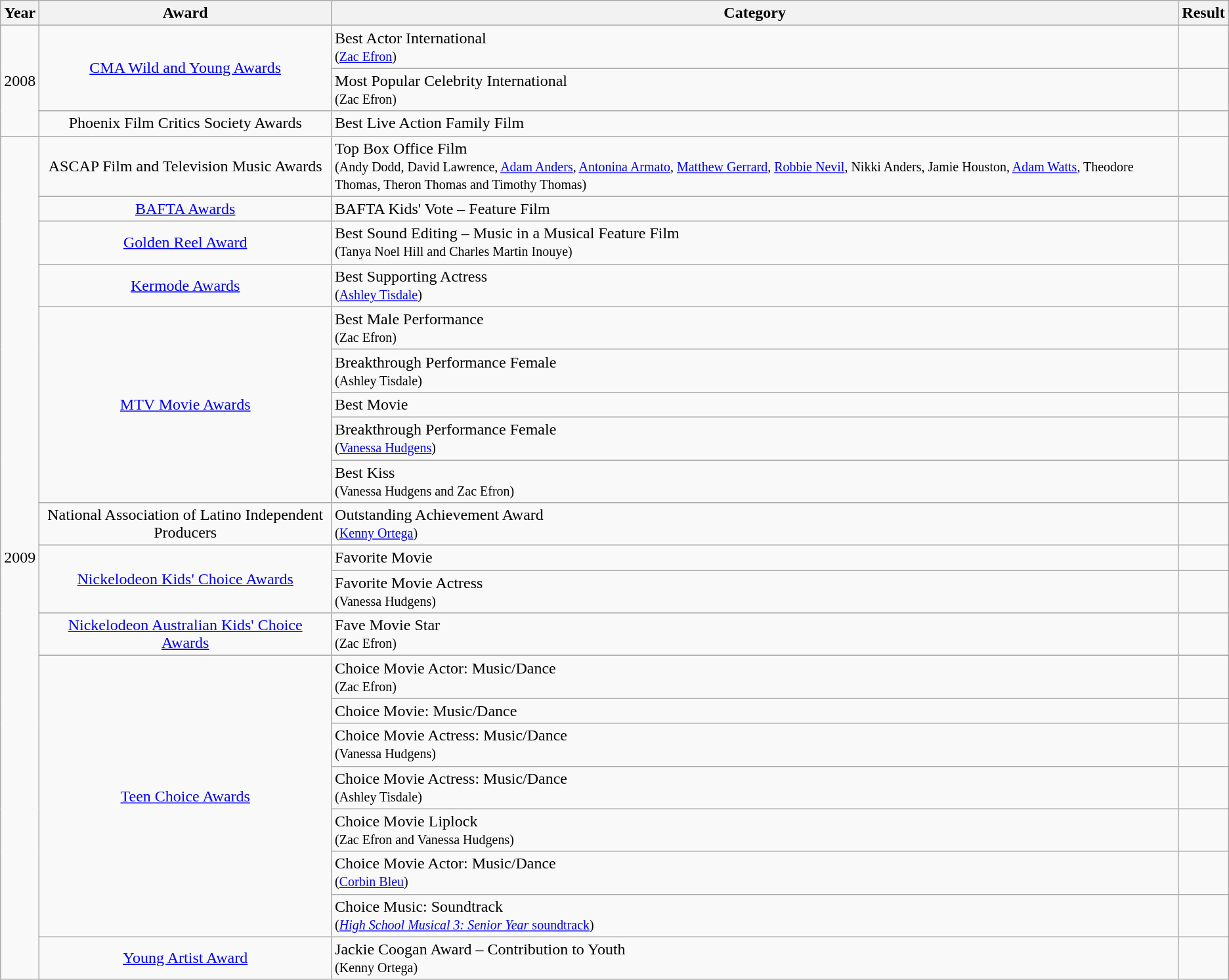<table class="wikitable">
<tr>
<th>Year</th>
<th>Award</th>
<th>Category</th>
<th>Result</th>
</tr>
<tr>
<td rowspan="3" align="center">2008</td>
<td rowspan="2" align="center"><a href='#'>CMA Wild and Young Awards</a></td>
<td>Best Actor International <br><small>(<a href='#'>Zac Efron</a>)</small></td>
<td></td>
</tr>
<tr>
<td>Most Popular Celebrity International <br><small>(Zac Efron)</small></td>
<td></td>
</tr>
<tr>
<td align="center">Phoenix Film Critics Society Awards</td>
<td>Best Live Action Family Film</td>
<td></td>
</tr>
<tr>
<td rowspan="22" align="center">2009</td>
<td align="center">ASCAP Film and Television Music Awards</td>
<td>Top Box Office Film <br><small>(Andy Dodd, David Lawrence, <a href='#'>Adam Anders</a>, <a href='#'>Antonina Armato</a>, <a href='#'>Matthew Gerrard</a>, <a href='#'>Robbie Nevil</a>, Nikki Anders, Jamie Houston, <a href='#'>Adam Watts</a>, Theodore Thomas, Theron Thomas and Timothy Thomas)</small></td>
<td></td>
</tr>
<tr>
<td align="center"><a href='#'>BAFTA Awards</a></td>
<td>BAFTA Kids' Vote – Feature Film</td>
<td></td>
</tr>
<tr>
<td align="center"><a href='#'>Golden Reel Award</a></td>
<td>Best Sound Editing – Music in a Musical Feature Film <br><small>(Tanya Noel Hill and Charles Martin Inouye)</small></td>
<td></td>
</tr>
<tr>
<td align="center"><a href='#'>Kermode Awards</a></td>
<td>Best Supporting Actress <br><small>(<a href='#'>Ashley Tisdale</a>)</small></td>
<td></td>
</tr>
<tr>
<td rowspan="5" align="center"><a href='#'>MTV Movie Awards</a></td>
<td>Best Male Performance <br><small>(Zac Efron)</small></td>
<td></td>
</tr>
<tr>
<td>Breakthrough Performance Female <br><small>(Ashley Tisdale)</small></td>
<td></td>
</tr>
<tr>
<td>Best Movie</td>
<td></td>
</tr>
<tr>
<td>Breakthrough Performance Female <br><small>(<a href='#'>Vanessa Hudgens</a>)</small></td>
<td></td>
</tr>
<tr>
<td>Best Kiss <br><small>(Vanessa Hudgens and Zac Efron)</small></td>
<td></td>
</tr>
<tr>
<td align="center">National Association of Latino Independent Producers</td>
<td>Outstanding Achievement Award<br><small>(<a href='#'>Kenny Ortega</a>)</small></td>
<td></td>
</tr>
<tr>
<td rowspan="2" align="center"><a href='#'>Nickelodeon Kids' Choice Awards</a></td>
<td>Favorite Movie</td>
<td></td>
</tr>
<tr>
<td>Favorite Movie Actress <br><small>(Vanessa Hudgens)</small></td>
<td></td>
</tr>
<tr>
<td align="center"><a href='#'>Nickelodeon Australian Kids' Choice Awards</a></td>
<td>Fave Movie Star <br><small>(Zac Efron)</small></td>
<td></td>
</tr>
<tr>
<td rowspan="7" align="center"><a href='#'>Teen Choice Awards</a></td>
<td>Choice Movie Actor: Music/Dance <br><small>(Zac Efron)</small></td>
<td></td>
</tr>
<tr>
<td>Choice Movie: Music/Dance</td>
<td></td>
</tr>
<tr>
<td>Choice Movie Actress: Music/Dance <br><small>(Vanessa Hudgens)</small></td>
<td></td>
</tr>
<tr>
<td>Choice Movie Actress: Music/Dance <br><small>(Ashley Tisdale)</small></td>
<td></td>
</tr>
<tr>
<td>Choice Movie Liplock <br><small>(Zac Efron and Vanessa Hudgens)</small></td>
<td></td>
</tr>
<tr>
<td>Choice Movie Actor: Music/Dance <br><small>(<a href='#'>Corbin Bleu</a>)</small></td>
<td></td>
</tr>
<tr>
<td>Choice Music: Soundtrack<br><small>(<a href='#'><em>High School Musical 3: Senior Year</em> soundtrack</a>)</small></td>
<td></td>
</tr>
<tr>
<td align="center"><a href='#'>Young Artist Award</a></td>
<td>Jackie Coogan Award – Contribution to Youth<br><small>(Kenny Ortega)</small></td>
<td></td>
</tr>
</table>
